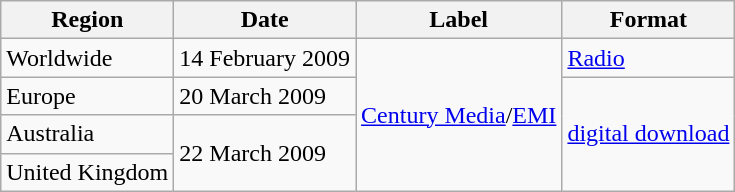<table class=wikitable>
<tr>
<th>Region</th>
<th>Date</th>
<th>Label</th>
<th>Format</th>
</tr>
<tr>
<td>Worldwide</td>
<td>14 February 2009</td>
<td rowspan="4"><a href='#'>Century Media</a>/<a href='#'>EMI</a></td>
<td><a href='#'>Radio</a></td>
</tr>
<tr>
<td>Europe</td>
<td>20 March 2009</td>
<td rowspan="3"><a href='#'>digital download</a></td>
</tr>
<tr>
<td>Australia</td>
<td rowspan="2">22 March 2009</td>
</tr>
<tr>
<td>United Kingdom</td>
</tr>
</table>
